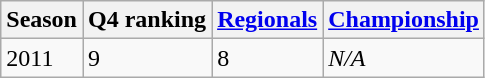<table class="wikitable sortable">
<tr>
<th>Season</th>
<th>Q4 ranking</th>
<th><a href='#'>Regionals</a></th>
<th><a href='#'>Championship</a></th>
</tr>
<tr>
<td>2011</td>
<td>9</td>
<td>8</td>
<td><em>N/A</em></td>
</tr>
</table>
